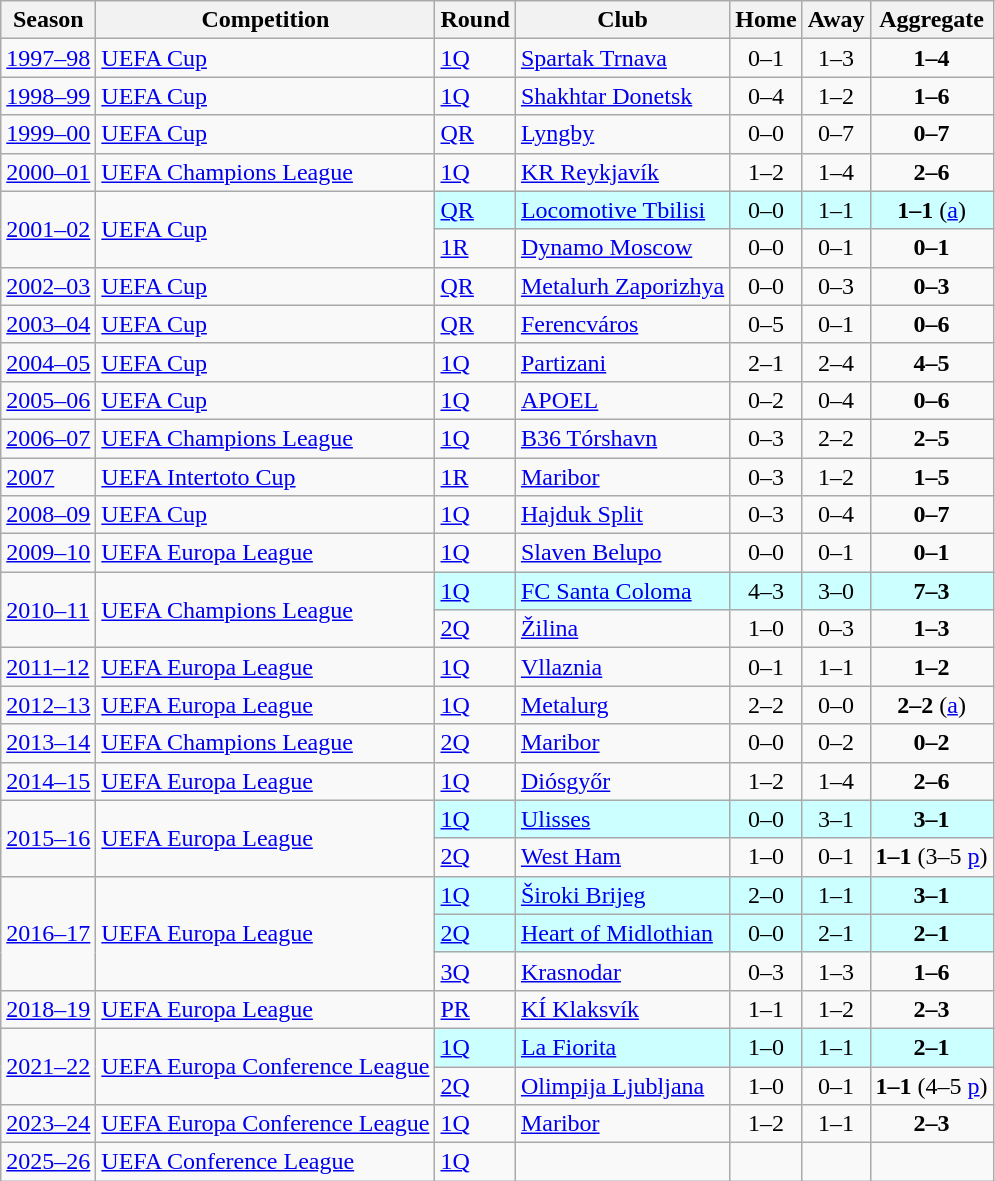<table class="wikitable">
<tr>
<th>Season</th>
<th>Competition</th>
<th>Round</th>
<th>Club</th>
<th>Home</th>
<th>Away</th>
<th>Aggregate</th>
</tr>
<tr>
<td><a href='#'>1997–98</a></td>
<td><a href='#'>UEFA Cup</a></td>
<td><a href='#'>1Q</a></td>
<td> <a href='#'>Spartak Trnava</a></td>
<td style="text-align:center;">0–1</td>
<td style="text-align:center;">1–3</td>
<td style="text-align:center;"><strong>1–4</strong></td>
</tr>
<tr>
<td><a href='#'>1998–99</a></td>
<td><a href='#'>UEFA Cup</a></td>
<td><a href='#'>1Q</a></td>
<td> <a href='#'>Shakhtar Donetsk</a></td>
<td style="text-align:center;">0–4</td>
<td style="text-align:center;">1–2</td>
<td style="text-align:center;"><strong>1–6</strong></td>
</tr>
<tr>
<td><a href='#'>1999–00</a></td>
<td><a href='#'>UEFA Cup</a></td>
<td><a href='#'>QR</a></td>
<td> <a href='#'>Lyngby</a></td>
<td style="text-align:center;">0–0</td>
<td style="text-align:center;">0–7</td>
<td style="text-align:center;"><strong>0–7</strong></td>
</tr>
<tr>
<td><a href='#'>2000–01</a></td>
<td><a href='#'>UEFA Champions League</a></td>
<td><a href='#'>1Q</a></td>
<td> <a href='#'>KR Reykjavík</a></td>
<td style="text-align:center;">1–2</td>
<td style="text-align:center;">1–4</td>
<td style="text-align:center;"><strong>2–6</strong></td>
</tr>
<tr>
<td rowspan="2"><a href='#'>2001–02</a></td>
<td rowspan="2"><a href='#'>UEFA Cup</a></td>
<td style="background-color:#CFF"><a href='#'>QR</a></td>
<td style="background-color:#CFF"> <a href='#'>Locomotive Tbilisi</a></td>
<td align=center style="background-color:#CFF">0–0</td>
<td align=center style="background-color:#CFF">1–1</td>
<td align=center style="background-color:#CFF"><strong>1–1</strong> (<a href='#'>a</a>)</td>
</tr>
<tr>
<td><a href='#'>1R</a></td>
<td> <a href='#'>Dynamo Moscow</a></td>
<td style="text-align:center;">0–0</td>
<td style="text-align:center;">0–1</td>
<td style="text-align:center;"><strong>0–1</strong></td>
</tr>
<tr>
<td><a href='#'>2002–03</a></td>
<td><a href='#'>UEFA Cup</a></td>
<td><a href='#'>QR</a></td>
<td> <a href='#'>Metalurh Zaporizhya</a></td>
<td style="text-align:center;">0–0</td>
<td style="text-align:center;">0–3</td>
<td style="text-align:center;"><strong>0–3</strong></td>
</tr>
<tr>
<td><a href='#'>2003–04</a></td>
<td><a href='#'>UEFA Cup</a></td>
<td><a href='#'>QR</a></td>
<td> <a href='#'>Ferencváros</a></td>
<td style="text-align:center;">0–5</td>
<td style="text-align:center;">0–1</td>
<td style="text-align:center;"><strong>0–6</strong></td>
</tr>
<tr>
<td><a href='#'>2004–05</a></td>
<td><a href='#'>UEFA Cup</a></td>
<td><a href='#'>1Q</a></td>
<td> <a href='#'>Partizani</a></td>
<td style="text-align:center;">2–1</td>
<td style="text-align:center;">2–4</td>
<td style="text-align:center;"><strong>4–5</strong></td>
</tr>
<tr>
<td><a href='#'>2005–06</a></td>
<td><a href='#'>UEFA Cup</a></td>
<td><a href='#'>1Q</a></td>
<td> <a href='#'>APOEL</a></td>
<td style="text-align:center;">0–2</td>
<td style="text-align:center;">0–4</td>
<td style="text-align:center;"><strong>0–6</strong></td>
</tr>
<tr>
<td><a href='#'>2006–07</a></td>
<td><a href='#'>UEFA Champions League</a></td>
<td><a href='#'>1Q</a></td>
<td> <a href='#'>B36 Tórshavn</a></td>
<td style="text-align:center;">0–3</td>
<td style="text-align:center;">2–2</td>
<td style="text-align:center;"><strong>2–5</strong></td>
</tr>
<tr>
<td><a href='#'>2007</a></td>
<td><a href='#'>UEFA Intertoto Cup</a></td>
<td><a href='#'>1R</a></td>
<td> <a href='#'>Maribor</a></td>
<td style="text-align:center;">0–3</td>
<td style="text-align:center;">1–2</td>
<td style="text-align:center;"><strong>1–5</strong></td>
</tr>
<tr>
<td><a href='#'>2008–09</a></td>
<td><a href='#'>UEFA Cup</a></td>
<td><a href='#'>1Q</a></td>
<td> <a href='#'>Hajduk Split</a></td>
<td style="text-align:center;">0–3</td>
<td style="text-align:center;">0–4</td>
<td style="text-align:center;"><strong>0–7</strong></td>
</tr>
<tr>
<td><a href='#'>2009–10</a></td>
<td><a href='#'>UEFA Europa League</a></td>
<td><a href='#'>1Q</a></td>
<td> <a href='#'>Slaven Belupo</a></td>
<td style="text-align:center;">0–0</td>
<td style="text-align:center;">0–1</td>
<td style="text-align:center;"><strong>0–1</strong></td>
</tr>
<tr>
<td rowspan="2"><a href='#'>2010–11</a></td>
<td rowspan="2"><a href='#'>UEFA Champions League</a></td>
<td style="background-color:#CFF"><a href='#'>1Q</a></td>
<td style="background-color:#CFF"> <a href='#'>FC Santa Coloma</a></td>
<td align=center style="background-color:#CFF">4–3</td>
<td align=center style="background-color:#CFF">3–0</td>
<td align=center style="background-color:#CFF"><strong>7–3</strong></td>
</tr>
<tr>
<td><a href='#'>2Q</a></td>
<td> <a href='#'>Žilina</a></td>
<td style="text-align:center;">1–0</td>
<td style="text-align:center;">0–3</td>
<td style="text-align:center;"><strong>1–3</strong></td>
</tr>
<tr>
<td><a href='#'>2011–12</a></td>
<td><a href='#'>UEFA Europa League</a></td>
<td><a href='#'>1Q</a></td>
<td> <a href='#'>Vllaznia</a></td>
<td style="text-align:center;">0–1</td>
<td style="text-align:center;">1–1</td>
<td style="text-align:center;"><strong>1–2</strong></td>
</tr>
<tr>
<td><a href='#'>2012–13</a></td>
<td><a href='#'>UEFA Europa League</a></td>
<td><a href='#'>1Q</a></td>
<td> <a href='#'>Metalurg</a></td>
<td style="text-align:center;">2–2</td>
<td style="text-align:center;">0–0</td>
<td style="text-align:center;"><strong>2–2</strong> (<a href='#'>a</a>)</td>
</tr>
<tr>
<td><a href='#'>2013–14</a></td>
<td><a href='#'>UEFA Champions League</a></td>
<td><a href='#'>2Q</a></td>
<td> <a href='#'>Maribor</a></td>
<td style="text-align:center;">0–0</td>
<td style="text-align:center;">0–2</td>
<td style="text-align:center;"><strong>0–2</strong></td>
</tr>
<tr>
<td><a href='#'>2014–15</a></td>
<td><a href='#'>UEFA Europa League</a></td>
<td><a href='#'>1Q</a></td>
<td> <a href='#'>Diósgyőr</a></td>
<td style="text-align:center;">1–2</td>
<td style="text-align:center;">1–4</td>
<td style="text-align:center;"><strong>2–6</strong></td>
</tr>
<tr>
<td rowspan="2"><a href='#'>2015–16</a></td>
<td rowspan="2"><a href='#'>UEFA Europa League</a></td>
<td style="background-color:#CFF"><a href='#'>1Q</a></td>
<td style="background-color:#CFF"> <a href='#'>Ulisses</a></td>
<td align=center style="background-color:#CFF">0–0</td>
<td align=center style="background-color:#CFF">3–1</td>
<td align=center style="background-color:#CFF"><strong>3–1</strong></td>
</tr>
<tr>
<td><a href='#'>2Q</a></td>
<td> <a href='#'>West Ham</a></td>
<td style="text-align:center;">1–0</td>
<td style="text-align:center;">0–1</td>
<td style="text-align:center;"><strong>1–1</strong> (3–5 <a href='#'>p</a>)</td>
</tr>
<tr>
<td rowspan="3"><a href='#'>2016–17</a></td>
<td rowspan="3"><a href='#'>UEFA Europa League</a></td>
<td style="background-color:#CFF"><a href='#'>1Q</a></td>
<td style="background-color:#CFF"> <a href='#'>Široki Brijeg</a></td>
<td align=center style="background-color:#CFF">2–0</td>
<td align=center style="background-color:#CFF">1–1</td>
<td align=center style="background-color:#CFF"><strong>3–1</strong></td>
</tr>
<tr>
<td style="background-color:#CFF"><a href='#'>2Q</a></td>
<td style="background-color:#CFF"> <a href='#'>Heart of Midlothian</a></td>
<td align=center style="background-color:#CFF">0–0</td>
<td align=center style="background-color:#CFF">2–1</td>
<td align=center style="background-color:#CFF"><strong>2–1</strong></td>
</tr>
<tr>
<td><a href='#'>3Q</a></td>
<td> <a href='#'>Krasnodar</a></td>
<td align=center>0–3</td>
<td align=center>1–3</td>
<td align=center><strong>1–6</strong></td>
</tr>
<tr>
<td><a href='#'>2018–19</a></td>
<td><a href='#'>UEFA Europa League</a></td>
<td><a href='#'>PR</a></td>
<td> <a href='#'>KÍ Klaksvík</a></td>
<td style="text-align:center;">1–1</td>
<td style="text-align:center;">1–2</td>
<td align=center><strong>2–3</strong></td>
</tr>
<tr>
<td rowspan="2"><a href='#'>2021–22</a></td>
<td rowspan="2"><a href='#'>UEFA Europa Conference League</a></td>
<td style="background-color:#CFF"><a href='#'>1Q</a></td>
<td style="background-color:#CFF"> <a href='#'>La Fiorita</a></td>
<td align=center style="background-color:#CFF">1–0</td>
<td align=center style="background-color:#CFF">1–1</td>
<td align=center style="background-color:#CFF"><strong>2–1</strong></td>
</tr>
<tr>
<td><a href='#'>2Q</a></td>
<td> <a href='#'>Olimpija Ljubljana</a></td>
<td style="text-align:center;">1–0</td>
<td style="text-align:center;">0–1</td>
<td align=center><strong>1–1</strong> (4–5 <a href='#'>p</a>)</td>
</tr>
<tr>
<td><a href='#'>2023–24</a></td>
<td><a href='#'>UEFA Europa Conference League</a></td>
<td><a href='#'>1Q</a></td>
<td> <a href='#'>Maribor</a></td>
<td style="text-align:center;">1–2</td>
<td style="text-align:center;">1–1</td>
<td align=center><strong>2–3</strong></td>
</tr>
<tr>
<td><a href='#'>2025–26</a></td>
<td><a href='#'>UEFA Conference League</a></td>
<td><a href='#'>1Q</a></td>
<td></td>
<td style="text-align:center;"></td>
<td style="text-align:center;"></td>
<td align=center></td>
</tr>
</table>
